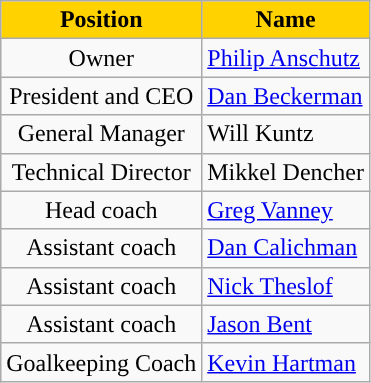<table class="wikitable" style="text-align:center;">
<tr>
<th style="background:#FFD200; color:black;">Position</th>
<th style="background:#FFD200; color:black;">Name</th>
</tr>
<tr>
<td>Owner</td>
<td align=left> <a href='#'>Philip Anschutz</a></td>
</tr>
<tr>
<td>President and CEO</td>
<td align=left> <a href='#'>Dan Beckerman</a></td>
</tr>
<tr>
<td>General Manager</td>
<td align=left> Will Kuntz</td>
</tr>
<tr>
<td>Technical Director</td>
<td align=left> Mikkel Dencher</td>
</tr>
<tr>
<td>Head coach</td>
<td align=left> <a href='#'>Greg Vanney</a></td>
</tr>
<tr>
<td>Assistant coach</td>
<td align=left> <a href='#'>Dan Calichman</a></td>
</tr>
<tr>
<td>Assistant coach</td>
<td align=left> <a href='#'>Nick Theslof</a></td>
</tr>
<tr>
<td>Assistant coach</td>
<td align=left> <a href='#'>Jason Bent</a></td>
</tr>
<tr>
<td>Goalkeeping Coach</td>
<td align=left> <a href='#'>Kevin Hartman</a></td>
</tr>
</table>
